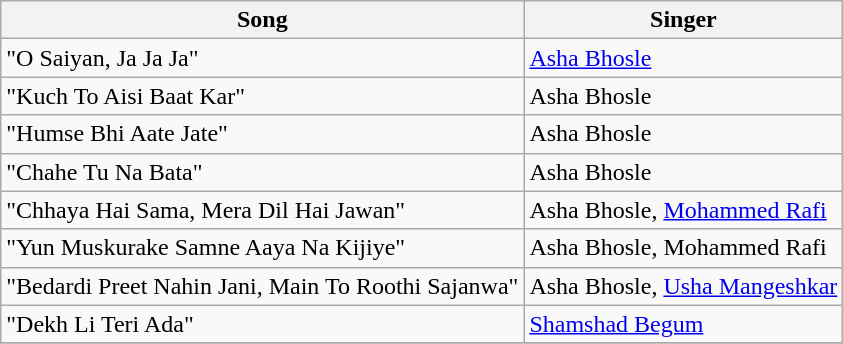<table class="wikitable">
<tr>
<th>Song</th>
<th>Singer</th>
</tr>
<tr>
<td>"O Saiyan, Ja Ja Ja"</td>
<td><a href='#'>Asha Bhosle</a></td>
</tr>
<tr>
<td>"Kuch To Aisi Baat Kar"</td>
<td>Asha Bhosle</td>
</tr>
<tr>
<td>"Humse Bhi Aate Jate"</td>
<td>Asha Bhosle</td>
</tr>
<tr>
<td>"Chahe Tu Na Bata"</td>
<td>Asha Bhosle</td>
</tr>
<tr>
<td>"Chhaya Hai Sama, Mera Dil Hai Jawan"</td>
<td>Asha Bhosle, <a href='#'>Mohammed Rafi</a></td>
</tr>
<tr>
<td>"Yun Muskurake Samne Aaya Na Kijiye"</td>
<td>Asha Bhosle, Mohammed Rafi</td>
</tr>
<tr>
<td>"Bedardi Preet Nahin Jani, Main To Roothi Sajanwa"</td>
<td>Asha Bhosle, <a href='#'>Usha Mangeshkar</a></td>
</tr>
<tr>
<td>"Dekh Li Teri Ada"</td>
<td><a href='#'>Shamshad Begum</a></td>
</tr>
<tr>
</tr>
</table>
